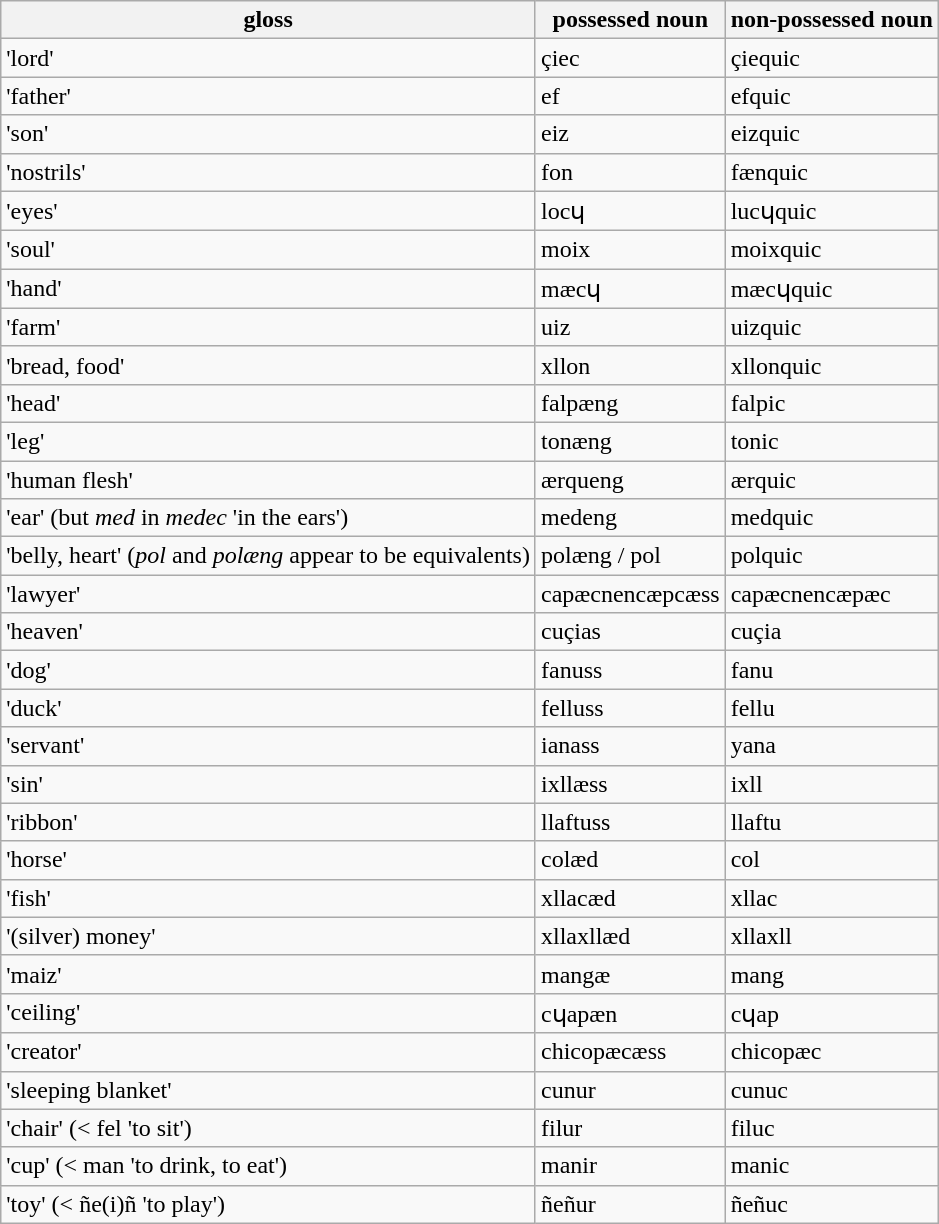<table class="wikitable sortable">
<tr>
<th>gloss</th>
<th>possessed noun</th>
<th>non-possessed noun</th>
</tr>
<tr>
<td>'lord'</td>
<td>çiec</td>
<td>çiequic</td>
</tr>
<tr>
<td>'father'</td>
<td>ef</td>
<td>efquic</td>
</tr>
<tr>
<td>'son'</td>
<td>eiz</td>
<td>eizquic</td>
</tr>
<tr>
<td>'nostrils'</td>
<td>fon</td>
<td>fænquic</td>
</tr>
<tr>
<td>'eyes'</td>
<td>locɥ</td>
<td>lucɥquic</td>
</tr>
<tr>
<td>'soul'</td>
<td>moix</td>
<td>moixquic</td>
</tr>
<tr>
<td>'hand'</td>
<td>mæcɥ</td>
<td>mæcɥquic</td>
</tr>
<tr>
<td>'farm'</td>
<td>uiz</td>
<td>uizquic</td>
</tr>
<tr>
<td>'bread, food'</td>
<td>xllon</td>
<td>xllonquic</td>
</tr>
<tr>
<td>'head'</td>
<td>falpæng</td>
<td>falpic</td>
</tr>
<tr>
<td>'leg'</td>
<td>tonæng</td>
<td>tonic</td>
</tr>
<tr>
<td>'human flesh'</td>
<td>ærqueng</td>
<td>ærquic</td>
</tr>
<tr>
<td>'ear' (but <em>med</em> in <em>medec</em> 'in the ears')</td>
<td>medeng</td>
<td>medquic</td>
</tr>
<tr>
<td>'belly, heart' (<em>pol</em> and <em>polæng</em> appear to be equivalents)</td>
<td>polæng / pol</td>
<td>polquic</td>
</tr>
<tr>
<td>'lawyer'</td>
<td>capæcnencæpcæss</td>
<td>capæcnencæpæc</td>
</tr>
<tr>
<td>'heaven'</td>
<td>cuçias</td>
<td>cuçia</td>
</tr>
<tr>
<td>'dog'</td>
<td>fanuss</td>
<td>fanu</td>
</tr>
<tr>
<td>'duck'</td>
<td>felluss</td>
<td>fellu</td>
</tr>
<tr>
<td>'servant'</td>
<td>ianass</td>
<td>yana</td>
</tr>
<tr>
<td>'sin'</td>
<td>ixllæss</td>
<td>ixll</td>
</tr>
<tr>
<td>'ribbon'</td>
<td>llaftuss</td>
<td>llaftu</td>
</tr>
<tr>
<td>'horse'</td>
<td>colæd</td>
<td>col</td>
</tr>
<tr>
<td>'fish'</td>
<td>xllacæd</td>
<td>xllac</td>
</tr>
<tr>
<td>'(silver) money'</td>
<td>xllaxllæd</td>
<td>xllaxll</td>
</tr>
<tr>
<td>'maiz'</td>
<td>mangæ</td>
<td>mang</td>
</tr>
<tr>
<td>'ceiling'</td>
<td>cɥapæn</td>
<td>cɥap</td>
</tr>
<tr>
<td>'creator'</td>
<td>chicopæcæss</td>
<td>chicopæc</td>
</tr>
<tr>
<td>'sleeping blanket'</td>
<td>cunur</td>
<td>cunuc</td>
</tr>
<tr>
<td>'chair' (< fel 'to sit')</td>
<td>filur</td>
<td>filuc</td>
</tr>
<tr>
<td>'cup' (< man 'to drink, to eat')</td>
<td>manir</td>
<td>manic</td>
</tr>
<tr>
<td>'toy' (< ñe(i)ñ 'to play')</td>
<td>ñeñur</td>
<td>ñeñuc</td>
</tr>
</table>
